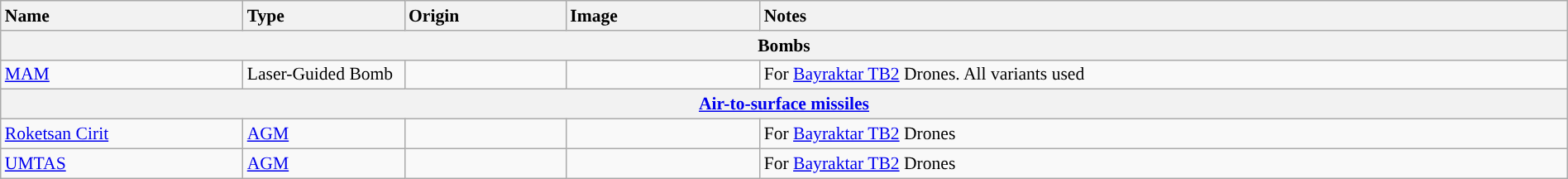<table class="wikitable" style="margin:auto; font-size:90%; width:100%;">
<tr>
<th style="text-align:left; width:15%;">Name</th>
<th style="text-align:left; width:10%;">Type</th>
<th style="text-align:left; width:10%;">Origin</th>
<th style="text-align:left; width:12%;">Image</th>
<th style="text-align:left; width:50%;">Notes</th>
</tr>
<tr>
<th style="align: center;" colspan="5">Bombs</th>
</tr>
<tr>
<td><a href='#'>MAM</a></td>
<td>Laser-Guided Bomb</td>
<td></td>
<td></td>
<td>For <a href='#'>Bayraktar TB2</a> Drones. All variants used</td>
</tr>
<tr>
<th style="align: center;" colspan="6"><a href='#'>Air-to-surface missiles</a></th>
</tr>
<tr>
<td><a href='#'>Roketsan Cirit</a></td>
<td><a href='#'>AGM</a></td>
<td></td>
<td></td>
<td>For <a href='#'>Bayraktar TB2</a> Drones</td>
</tr>
<tr>
<td><a href='#'>UMTAS</a></td>
<td><a href='#'>AGM</a></td>
<td></td>
<td></td>
<td>For <a href='#'>Bayraktar TB2</a> Drones</td>
</tr>
</table>
